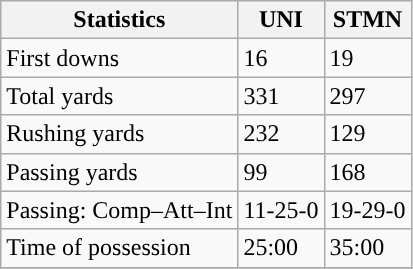<table class="wikitable" style="float: left;">
<tr>
<th>Statistics</th>
<th>UNI</th>
<th>STMN</th>
</tr>
<tr>
<td>First downs</td>
<td>16</td>
<td>19</td>
</tr>
<tr>
<td>Total yards</td>
<td>331</td>
<td>297</td>
</tr>
<tr>
<td>Rushing yards</td>
<td>232</td>
<td>129</td>
</tr>
<tr>
<td>Passing yards</td>
<td>99</td>
<td>168</td>
</tr>
<tr>
<td>Passing: Comp–Att–Int</td>
<td>11-25-0</td>
<td>19-29-0</td>
</tr>
<tr>
<td>Time of possession</td>
<td>25:00</td>
<td>35:00</td>
</tr>
<tr>
</tr>
</table>
